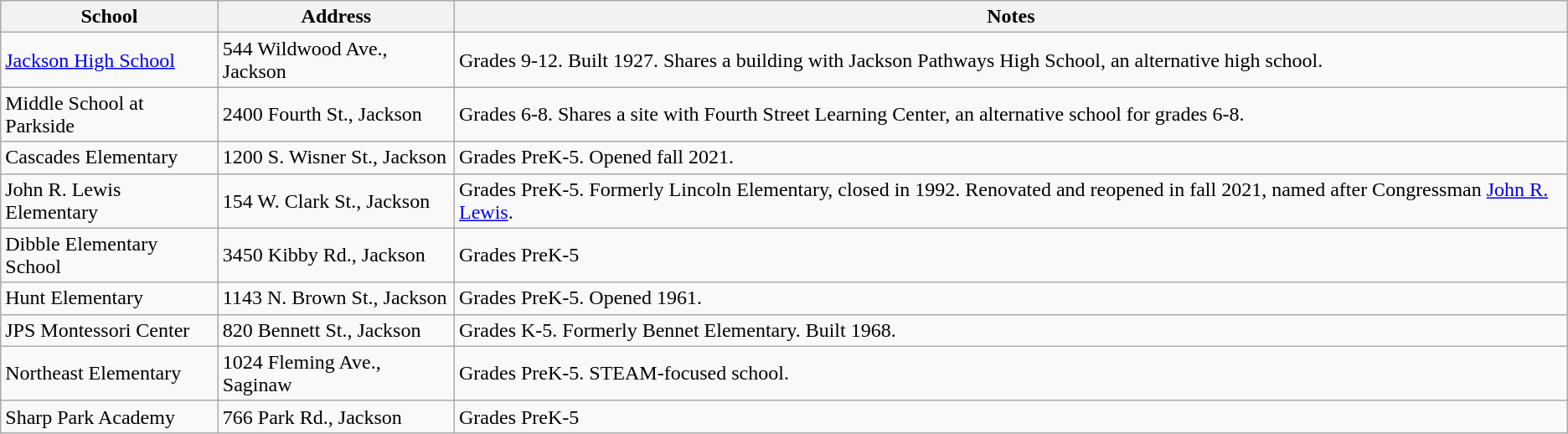<table class="wikitable">
<tr>
<th>School</th>
<th>Address</th>
<th>Notes</th>
</tr>
<tr>
<td><a href='#'>Jackson High School</a></td>
<td>544 Wildwood Ave., Jackson</td>
<td>Grades 9-12. Built 1927. Shares a building with Jackson Pathways High School, an alternative high school.</td>
</tr>
<tr>
<td>Middle School at Parkside</td>
<td>2400 Fourth St., Jackson</td>
<td>Grades 6-8. Shares a site with Fourth Street Learning Center, an alternative school for grades 6-8.</td>
</tr>
<tr>
<td>Cascades Elementary</td>
<td>1200 S. Wisner St., Jackson</td>
<td>Grades PreK-5. Opened fall 2021.</td>
</tr>
<tr>
<td>John R. Lewis Elementary</td>
<td>154 W. Clark St., Jackson</td>
<td>Grades PreK-5. Formerly Lincoln Elementary, closed in 1992. Renovated and reopened in fall 2021, named after Congressman <a href='#'>John R. Lewis</a>.</td>
</tr>
<tr>
<td>Dibble Elementary School</td>
<td>3450 Kibby Rd., Jackson</td>
<td>Grades PreK-5</td>
</tr>
<tr>
<td>Hunt Elementary</td>
<td>1143 N. Brown St., Jackson</td>
<td>Grades PreK-5. Opened 1961.</td>
</tr>
<tr>
<td>JPS Montessori Center</td>
<td>820 Bennett St., Jackson</td>
<td>Grades K-5. Formerly Bennet Elementary. Built 1968.</td>
</tr>
<tr>
<td>Northeast Elementary</td>
<td>1024 Fleming Ave., Saginaw</td>
<td>Grades PreK-5. STEAM-focused school.</td>
</tr>
<tr>
<td>Sharp Park Academy</td>
<td>766 Park Rd., Jackson</td>
<td>Grades PreK-5</td>
</tr>
</table>
